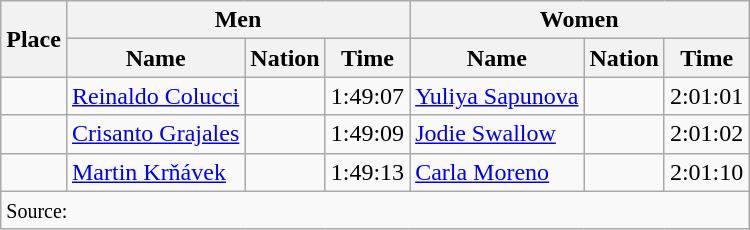<table class="wikitable">
<tr>
<th rowspan="2">Place</th>
<th colspan="3">Men</th>
<th colspan="3">Women</th>
</tr>
<tr>
<th>Name</th>
<th>Nation</th>
<th>Time</th>
<th>Name</th>
<th>Nation</th>
<th>Time</th>
</tr>
<tr>
<td align="center"></td>
<td><a href='#'>Reinaldo Colucci</a></td>
<td></td>
<td>1:49:07</td>
<td><a href='#'>Yuliya Sapunova</a></td>
<td></td>
<td>2:01:01</td>
</tr>
<tr>
<td align="center"></td>
<td><a href='#'>Crisanto Grajales</a></td>
<td></td>
<td>1:49:09</td>
<td><a href='#'>Jodie Swallow</a></td>
<td></td>
<td>2:01:02</td>
</tr>
<tr>
<td align="center"></td>
<td><a href='#'>Martin Krňávek</a></td>
<td></td>
<td>1:49:13</td>
<td><a href='#'>Carla Moreno</a></td>
<td></td>
<td>2:01:10</td>
</tr>
<tr>
<td colspan="7"><small>Source:</small></td>
</tr>
</table>
